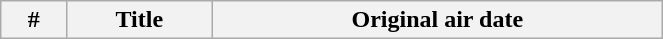<table class="wikitable plainrowheaders" width="35%">
<tr>
<th width="10%">#</th>
<th>Title</th>
<th>Original air date<br>




</th>
</tr>
</table>
